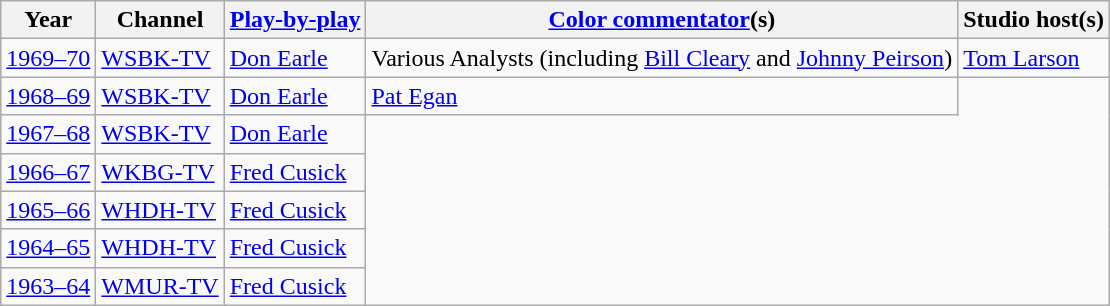<table class="wikitable">
<tr>
<th>Year</th>
<th>Channel</th>
<th><a href='#'>Play-by-play</a></th>
<th><a href='#'>Color commentator</a>(s)</th>
<th>Studio host(s)</th>
</tr>
<tr>
<td><a href='#'>1969–70</a></td>
<td><a href='#'>WSBK-TV</a></td>
<td><a href='#'>Don Earle</a></td>
<td>Various Analysts (including <a href='#'>Bill Cleary</a> and <a href='#'>Johnny Peirson</a>)</td>
<td><a href='#'>Tom Larson</a></td>
</tr>
<tr>
<td><a href='#'>1968–69</a></td>
<td><a href='#'>WSBK-TV</a></td>
<td><a href='#'>Don Earle</a></td>
<td><a href='#'>Pat Egan</a></td>
</tr>
<tr>
<td><a href='#'>1967–68</a></td>
<td><a href='#'>WSBK-TV</a></td>
<td><a href='#'>Don Earle</a></td>
</tr>
<tr>
<td><a href='#'>1966–67</a></td>
<td><a href='#'>WKBG-TV</a></td>
<td><a href='#'>Fred Cusick</a></td>
</tr>
<tr>
<td><a href='#'>1965–66</a></td>
<td><a href='#'>WHDH-TV</a></td>
<td><a href='#'>Fred Cusick</a></td>
</tr>
<tr>
<td><a href='#'>1964–65</a></td>
<td><a href='#'>WHDH-TV</a></td>
<td><a href='#'>Fred Cusick</a></td>
</tr>
<tr>
<td><a href='#'>1963–64</a></td>
<td><a href='#'>WMUR-TV</a></td>
<td><a href='#'>Fred Cusick</a></td>
</tr>
</table>
